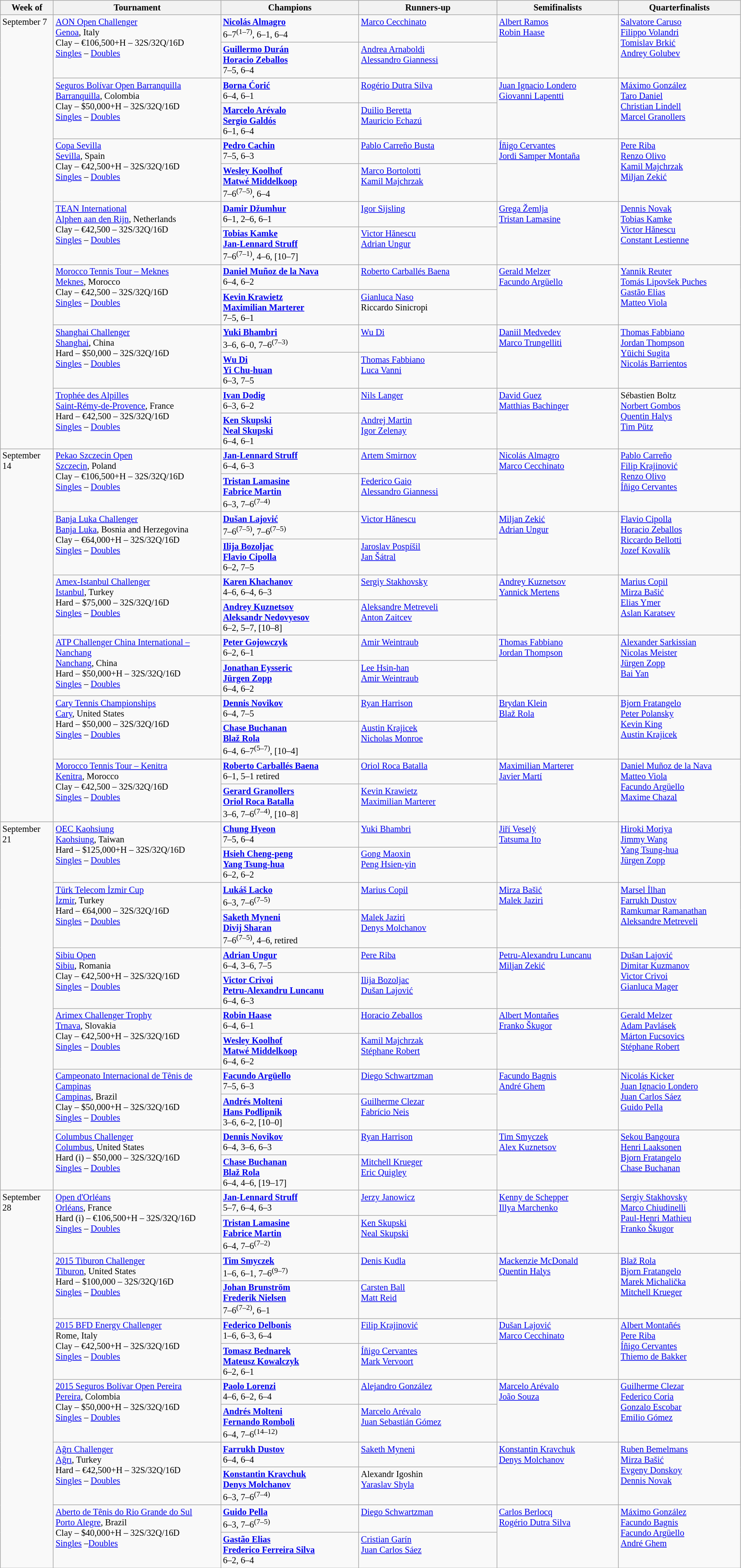<table class="wikitable" style="font-size:85%;">
<tr>
<th width="75">Week of</th>
<th width="250">Tournament</th>
<th width="205">Champions</th>
<th width="205">Runners-up</th>
<th width="180">Semifinalists</th>
<th width="180">Quarterfinalists</th>
</tr>
<tr valign=top>
<td rowspan=14>September 7</td>
<td rowspan=2><a href='#'>AON Open Challenger</a> <br><a href='#'>Genoa</a>, Italy <br> Clay – €106,500+H – 32S/32Q/16D <br> <a href='#'>Singles</a> – <a href='#'>Doubles</a></td>
<td> <strong><a href='#'>Nicolás Almagro</a></strong> <br> 6–7<sup>(1–7)</sup>, 6–1, 6–4</td>
<td> <a href='#'>Marco Cecchinato</a></td>
<td rowspan=2> <a href='#'>Albert Ramos</a> <br>  <a href='#'>Robin Haase</a></td>
<td rowspan=2> <a href='#'>Salvatore Caruso</a> <br> <a href='#'>Filippo Volandri</a> <br>  <a href='#'>Tomislav Brkić</a> <br>  <a href='#'>Andrey Golubev</a></td>
</tr>
<tr valign=top>
<td> <strong><a href='#'>Guillermo Durán</a></strong> <br>  <strong><a href='#'>Horacio Zeballos</a></strong> <br> 7–5, 6–4</td>
<td> <a href='#'>Andrea Arnaboldi</a> <br>  <a href='#'>Alessandro Giannessi</a></td>
</tr>
<tr valign=top>
<td rowspan=2><a href='#'>Seguros Bolívar Open Barranquilla</a> <br><a href='#'>Barranquilla</a>, Colombia <br> Clay – $50,000+H – 32S/32Q/16D <br> <a href='#'>Singles</a> – <a href='#'>Doubles</a></td>
<td> <strong><a href='#'>Borna Ćorić</a></strong> <br> 6–4, 6–1</td>
<td> <a href='#'>Rogério Dutra Silva</a></td>
<td rowspan=2> <a href='#'>Juan Ignacio Londero</a> <br>  <a href='#'>Giovanni Lapentti</a></td>
<td rowspan=2> <a href='#'>Máximo González</a> <br>  <a href='#'>Taro Daniel</a> <br>  <a href='#'>Christian Lindell</a> <br>  <a href='#'>Marcel Granollers</a></td>
</tr>
<tr valign=top>
<td> <strong><a href='#'>Marcelo Arévalo</a></strong> <br>  <strong><a href='#'>Sergio Galdós</a></strong> <br> 6–1, 6–4</td>
<td> <a href='#'>Duilio Beretta</a> <br>  <a href='#'>Mauricio Echazú</a></td>
</tr>
<tr valign=top>
<td rowspan=2><a href='#'>Copa Sevilla</a> <br> <a href='#'>Sevilla</a>, Spain <br> Clay – €42,500+H – 32S/32Q/16D <br> <a href='#'>Singles</a> – <a href='#'>Doubles</a></td>
<td> <strong><a href='#'>Pedro Cachin</a></strong> <br> 7–5, 6–3</td>
<td> <a href='#'>Pablo Carreño Busta</a></td>
<td rowspan=2> <a href='#'>Íñigo Cervantes</a> <br>  <a href='#'>Jordi Samper Montaña</a></td>
<td rowspan=2> <a href='#'>Pere Riba</a> <br>  <a href='#'>Renzo Olivo</a> <br>  <a href='#'>Kamil Majchrzak</a> <br>  <a href='#'>Miljan Zekić</a></td>
</tr>
<tr valign=top>
<td> <strong><a href='#'>Wesley Koolhof</a></strong> <br>  <strong><a href='#'>Matwé Middelkoop</a></strong> <br> 7–6<sup>(7–5)</sup>, 6–4</td>
<td> <a href='#'>Marco Bortolotti</a> <br> <a href='#'>Kamil Majchrzak</a></td>
</tr>
<tr valign=top>
<td rowspan=2><a href='#'>TEAN International</a> <br> <a href='#'>Alphen aan den Rijn</a>, Netherlands <br> Clay – €42,500 – 32S/32Q/16D <br> <a href='#'>Singles</a> – <a href='#'>Doubles</a></td>
<td> <strong><a href='#'>Damir Džumhur</a></strong> <br> 6–1, 2–6, 6–1</td>
<td> <a href='#'>Igor Sijsling</a></td>
<td rowspan=2> <a href='#'>Grega Žemlja</a> <br>  <a href='#'>Tristan Lamasine</a></td>
<td rowspan=2> <a href='#'>Dennis Novak</a> <br>  <a href='#'>Tobias Kamke</a> <br>  <a href='#'>Victor Hănescu</a> <br>  <a href='#'>Constant Lestienne</a></td>
</tr>
<tr valign=top>
<td> <strong><a href='#'>Tobias Kamke</a></strong> <br>  <strong><a href='#'>Jan-Lennard Struff</a></strong> <br> 7–6<sup>(7–1)</sup>, 4–6, [10–7]</td>
<td> <a href='#'>Victor Hănescu</a><br>  <a href='#'>Adrian Ungur</a></td>
</tr>
<tr valign=top>
<td rowspan=2><a href='#'>Morocco Tennis Tour – Meknes</a> <br><a href='#'>Meknes</a>, Morocco <br> Clay – €42,500 – 32S/32Q/16D <br> <a href='#'>Singles</a> – <a href='#'>Doubles</a></td>
<td> <strong><a href='#'>Daniel Muñoz de la Nava</a></strong> <br> 6–4, 6–2</td>
<td> <a href='#'>Roberto Carballés Baena</a></td>
<td rowspan=2> <a href='#'>Gerald Melzer</a> <br>  <a href='#'>Facundo Argüello</a></td>
<td rowspan=2> <a href='#'>Yannik Reuter</a> <br>  <a href='#'>Tomás Lipovšek Puches</a> <br>  <a href='#'>Gastão Elias</a> <br>  <a href='#'>Matteo Viola</a></td>
</tr>
<tr valign=top>
<td> <strong><a href='#'>Kevin Krawietz</a></strong> <br>  <strong><a href='#'>Maximilian Marterer</a></strong> <br> 7–5, 6–1</td>
<td> <a href='#'>Gianluca Naso</a> <br>  Riccardo Sinicropi</td>
</tr>
<tr valign=top>
<td rowspan=2><a href='#'>Shanghai Challenger</a> <br><a href='#'>Shanghai</a>, China <br> Hard – $50,000 – 32S/32Q/16D <br> <a href='#'>Singles</a> – <a href='#'>Doubles</a></td>
<td> <strong><a href='#'>Yuki Bhambri</a></strong> <br> 3–6, 6–0, 7–6<sup>(7–3)</sup></td>
<td> <a href='#'>Wu Di</a></td>
<td rowspan=2> <a href='#'>Daniil Medvedev</a> <br>  <a href='#'>Marco Trungelliti</a></td>
<td rowspan=2> <a href='#'>Thomas Fabbiano</a> <br>  <a href='#'>Jordan Thompson</a> <br>  <a href='#'>Yūichi Sugita</a> <br>  <a href='#'>Nicolás Barrientos</a></td>
</tr>
<tr valign=top>
<td> <strong><a href='#'>Wu Di</a></strong> <br>  <strong><a href='#'>Yi Chu-huan</a></strong> <br> 6–3, 7–5</td>
<td> <a href='#'>Thomas Fabbiano</a> <br>  <a href='#'>Luca Vanni</a></td>
</tr>
<tr valign=top>
<td rowspan=2><a href='#'>Trophée des Alpilles</a> <br><a href='#'>Saint-Rémy-de-Provence</a>, France <br> Hard – €42,500 – 32S/32Q/16D <br> <a href='#'>Singles</a> – <a href='#'>Doubles</a></td>
<td> <strong><a href='#'>Ivan Dodig</a></strong> <br> 6–3, 6–2</td>
<td> <a href='#'>Nils Langer</a></td>
<td rowspan=2> <a href='#'>David Guez</a> <br>  <a href='#'>Matthias Bachinger</a></td>
<td rowspan=2> Sébastien Boltz <br>  <a href='#'>Norbert Gombos</a> <br>   <a href='#'>Quentin Halys</a> <br>  <a href='#'>Tim Pütz</a></td>
</tr>
<tr valign=top>
<td> <strong><a href='#'>Ken Skupski</a></strong> <br>  <strong><a href='#'>Neal Skupski</a></strong> <br> 6–4, 6–1</td>
<td> <a href='#'>Andrej Martin</a> <br>  <a href='#'>Igor Zelenay</a></td>
</tr>
<tr valign=top>
<td rowspan=12>September 14</td>
<td rowspan=2><a href='#'>Pekao Szczecin Open</a> <br><a href='#'>Szczecin</a>, Poland <br> Clay – €106,500+H – 32S/32Q/16D <br> <a href='#'>Singles</a> – <a href='#'>Doubles</a></td>
<td> <strong><a href='#'>Jan-Lennard Struff</a></strong> <br> 6–4, 6–3</td>
<td> <a href='#'>Artem Smirnov</a></td>
<td rowspan=2> <a href='#'>Nicolás Almagro</a> <br>  <a href='#'>Marco Cecchinato</a></td>
<td rowspan=2> <a href='#'>Pablo Carreño</a> <br>  <a href='#'>Filip Krajinović</a> <br>  <a href='#'>Renzo Olivo</a> <br>  <a href='#'>Íñigo Cervantes</a></td>
</tr>
<tr valign=top>
<td> <strong><a href='#'>Tristan Lamasine</a></strong> <br>  <strong><a href='#'>Fabrice Martin</a></strong> <br> 6–3, 7–6<sup>(7–4)</sup></td>
<td> <a href='#'>Federico Gaio</a> <br> <a href='#'>Alessandro Giannessi</a></td>
</tr>
<tr valign=top>
<td rowspan=2><a href='#'>Banja Luka Challenger</a> <br><a href='#'>Banja Luka</a>, Bosnia and Herzegovina <br> Clay – €64,000+H – 32S/32Q/16D <br> <a href='#'>Singles</a> – <a href='#'>Doubles</a></td>
<td> <strong><a href='#'>Dušan Lajović</a></strong> <br> 7–6<sup>(7–5)</sup>, 7–6<sup>(7–5)</sup></td>
<td> <a href='#'>Victor Hănescu</a></td>
<td rowspan=2> <a href='#'>Miljan Zekić</a> <br>  <a href='#'>Adrian Ungur</a></td>
<td rowspan=2> <a href='#'>Flavio Cipolla</a> <br>  <a href='#'>Horacio Zeballos</a> <br>  <a href='#'>Riccardo Bellotti</a> <br>  <a href='#'>Jozef Kovalík</a></td>
</tr>
<tr valign=top>
<td> <strong><a href='#'>Ilija Bozoljac</a></strong> <br>  <strong><a href='#'>Flavio Cipolla</a></strong> <br> 6–2, 7–5</td>
<td> <a href='#'>Jaroslav Pospíšil</a> <br>  <a href='#'>Jan Šátral</a></td>
</tr>
<tr valign=top>
<td rowspan=2><a href='#'>Amex-Istanbul Challenger</a> <br><a href='#'>Istanbul</a>, Turkey <br> Hard – $75,000 – 32S/32Q/16D <br> <a href='#'>Singles</a> – <a href='#'>Doubles</a></td>
<td> <strong><a href='#'>Karen Khachanov</a></strong> <br> 4–6, 6–4, 6–3</td>
<td> <a href='#'>Sergiy Stakhovsky</a></td>
<td rowspan=2> <a href='#'>Andrey Kuznetsov</a> <br>  <a href='#'>Yannick Mertens</a></td>
<td rowspan=2> <a href='#'>Marius Copil</a> <br>  <a href='#'>Mirza Bašić</a> <br>  <a href='#'>Elias Ymer</a> <br>  <a href='#'>Aslan Karatsev</a></td>
</tr>
<tr valign=top>
<td> <strong><a href='#'>Andrey Kuznetsov</a></strong> <br>  <strong><a href='#'>Aleksandr Nedovyesov</a></strong> <br> 6–2, 5–7, [10–8]</td>
<td> <a href='#'>Aleksandre Metreveli</a><br> <a href='#'>Anton Zaitcev</a></td>
</tr>
<tr valign=top>
<td rowspan=2><a href='#'>ATP Challenger China International – Nanchang</a> <br><a href='#'>Nanchang</a>, China <br> Hard – $50,000+H – 32S/32Q/16D <br> <a href='#'>Singles</a> – <a href='#'>Doubles</a></td>
<td> <strong><a href='#'>Peter Gojowczyk</a></strong> <br> 6–2, 6–1</td>
<td> <a href='#'>Amir Weintraub</a></td>
<td rowspan=2> <a href='#'>Thomas Fabbiano</a> <br>  <a href='#'>Jordan Thompson</a></td>
<td rowspan=2> <a href='#'>Alexander Sarkissian</a> <br>  <a href='#'>Nicolas Meister</a> <br>  <a href='#'>Jürgen Zopp</a> <br>  <a href='#'>Bai Yan</a></td>
</tr>
<tr valign=top>
<td> <strong><a href='#'>Jonathan Eysseric</a></strong> <br>  <strong><a href='#'>Jürgen Zopp</a></strong> <br> 6–4, 6–2</td>
<td> <a href='#'>Lee Hsin-han</a> <br>  <a href='#'>Amir Weintraub</a></td>
</tr>
<tr valign=top>
<td rowspan=2><a href='#'>Cary Tennis Championships</a> <br><a href='#'>Cary</a>, United States <br> Hard – $50,000 – 32S/32Q/16D <br> <a href='#'>Singles</a> – <a href='#'>Doubles</a></td>
<td> <strong><a href='#'>Dennis Novikov</a></strong><br> 6–4, 7–5</td>
<td> <a href='#'>Ryan Harrison</a></td>
<td rowspan=2> <a href='#'>Brydan Klein</a> <br>  <a href='#'>Blaž Rola</a></td>
<td rowspan=2> <a href='#'>Bjorn Fratangelo</a> <br>  <a href='#'>Peter Polansky</a> <br>  <a href='#'>Kevin King</a> <br>  <a href='#'>Austin Krajicek</a></td>
</tr>
<tr valign=top>
<td> <strong><a href='#'>Chase Buchanan</a></strong> <br>  <strong><a href='#'>Blaž Rola</a></strong> <br> 6–4, 6–7<sup>(5–7)</sup>, [10–4]</td>
<td> <a href='#'>Austin Krajicek</a> <br>  <a href='#'>Nicholas Monroe</a></td>
</tr>
<tr valign=top>
<td rowspan=2><a href='#'>Morocco Tennis Tour – Kenitra</a> <br><a href='#'>Kenitra</a>, Morocco <br> Clay – €42,500 – 32S/32Q/16D <br> <a href='#'>Singles</a> – <a href='#'>Doubles</a></td>
<td> <strong><a href='#'>Roberto Carballés Baena</a></strong> <br> 6–1, 5–1 retired</td>
<td> <a href='#'>Oriol Roca Batalla</a></td>
<td rowspan=2> <a href='#'>Maximilian Marterer</a> <br>  <a href='#'>Javier Martí</a></td>
<td rowspan=2> <a href='#'>Daniel Muñoz de la Nava</a> <br>  <a href='#'>Matteo Viola</a> <br>  <a href='#'>Facundo Argüello</a> <br>  <a href='#'>Maxime Chazal</a></td>
</tr>
<tr valign=top>
<td> <strong><a href='#'>Gerard Granollers</a></strong> <br>  <strong><a href='#'>Oriol Roca Batalla</a></strong> <br> 3–6, 7–6<sup>(7–4)</sup>, [10–8]</td>
<td> <a href='#'>Kevin Krawietz</a><br>  <a href='#'>Maximilian Marterer</a></td>
</tr>
<tr valign=top>
<td rowspan=12>September 21</td>
<td rowspan=2><a href='#'>OEC Kaohsiung</a> <br><a href='#'>Kaohsiung</a>, Taiwan <br> Hard – $125,000+H – 32S/32Q/16D <br> <a href='#'>Singles</a> – <a href='#'>Doubles</a></td>
<td> <strong><a href='#'>Chung Hyeon</a></strong> <br> 7–5, 6–4</td>
<td> <a href='#'>Yuki Bhambri</a></td>
<td rowspan=2> <a href='#'>Jiří Veselý</a><br> <a href='#'>Tatsuma Ito</a></td>
<td rowspan=2> <a href='#'>Hiroki Moriya</a> <br>  <a href='#'>Jimmy Wang</a> <br>  <a href='#'>Yang Tsung-hua</a> <br>  <a href='#'>Jürgen Zopp</a></td>
</tr>
<tr valign=top>
<td> <strong><a href='#'>Hsieh Cheng-peng</a></strong> <br>  <strong><a href='#'>Yang Tsung-hua</a></strong> <br> 6–2, 6–2</td>
<td> <a href='#'>Gong Maoxin</a> <br>  <a href='#'>Peng Hsien-yin</a></td>
</tr>
<tr valign=top>
<td rowspan=2><a href='#'>Türk Telecom İzmir Cup</a> <br><a href='#'>İzmir</a>, Turkey <br> Hard – €64,000 – 32S/32Q/16D <br> <a href='#'>Singles</a> – <a href='#'>Doubles</a></td>
<td> <strong><a href='#'>Lukáš Lacko</a></strong> <br> 6–3, 7–6<sup>(7–5)</sup></td>
<td> <a href='#'>Marius Copil</a></td>
<td rowspan=2> <a href='#'>Mirza Bašić</a> <br>  <a href='#'>Malek Jaziri</a></td>
<td rowspan=2> <a href='#'>Marsel İlhan</a> <br>  <a href='#'>Farrukh Dustov</a> <br>  <a href='#'>Ramkumar Ramanathan</a> <br>  <a href='#'>Aleksandre Metreveli</a></td>
</tr>
<tr valign=top>
<td> <strong><a href='#'>Saketh Myneni</a></strong> <br>  <strong><a href='#'>Divij Sharan</a></strong> <br> 7–6<sup>(7–5)</sup>, 4–6, retired</td>
<td> <a href='#'>Malek Jaziri</a> <br>  <a href='#'>Denys Molchanov</a></td>
</tr>
<tr valign=top>
<td rowspan=2><a href='#'>Sibiu Open</a> <br><a href='#'>Sibiu</a>, Romania <br> Clay – €42,500+H – 32S/32Q/16D <br> <a href='#'>Singles</a> – <a href='#'>Doubles</a></td>
<td> <strong><a href='#'>Adrian Ungur</a></strong><br>6–4, 3–6, 7–5</td>
<td> <a href='#'>Pere Riba</a></td>
<td rowspan=2> <a href='#'>Petru-Alexandru Luncanu</a> <br>  <a href='#'>Miljan Zekić</a></td>
<td rowspan=2> <a href='#'>Dušan Lajović</a> <br>  <a href='#'>Dimitar Kuzmanov</a> <br>  <a href='#'>Victor Crivoi</a> <br>  <a href='#'>Gianluca Mager</a></td>
</tr>
<tr valign=top>
<td> <strong><a href='#'>Victor Crivoi</a></strong> <br>  <strong><a href='#'>Petru-Alexandru Luncanu</a></strong> <br> 6–4, 6–3</td>
<td> <a href='#'>Ilija Bozoljac</a> <br>  <a href='#'>Dušan Lajović</a></td>
</tr>
<tr valign=top>
<td rowspan=2><a href='#'>Arimex Challenger Trophy</a> <br><a href='#'>Trnava</a>, Slovakia <br> Clay – €42,500+H – 32S/32Q/16D <br> <a href='#'>Singles</a> – <a href='#'>Doubles</a></td>
<td> <strong><a href='#'>Robin Haase</a></strong> <br> 6–4, 6–1</td>
<td> <a href='#'>Horacio Zeballos</a></td>
<td rowspan=2> <a href='#'>Albert Montañes</a> <br>  <a href='#'>Franko Škugor</a></td>
<td rowspan=2> <a href='#'>Gerald Melzer</a> <br>  <a href='#'>Adam Pavlásek</a> <br>  <a href='#'>Márton Fucsovics</a> <br>  <a href='#'>Stéphane Robert</a></td>
</tr>
<tr valign=top>
<td> <strong><a href='#'>Wesley Koolhof</a></strong><br>  <strong><a href='#'>Matwé Middelkoop</a></strong> <br> 6–4, 6–2</td>
<td> <a href='#'>Kamil Majchrzak</a> <br>  <a href='#'>Stéphane Robert</a></td>
</tr>
<tr valign=top>
<td rowspan=2><a href='#'>Campeonato Internacional de Tênis de Campinas</a> <br><a href='#'>Campinas</a>, Brazil <br> Clay – $50,000+H – 32S/32Q/16D <br> <a href='#'>Singles</a> – <a href='#'>Doubles</a></td>
<td> <strong><a href='#'>Facundo Argüello</a></strong> <br> 7–5, 6–3</td>
<td> <a href='#'>Diego Schwartzman</a></td>
<td rowspan=2> <a href='#'>Facundo Bagnis</a> <br>  <a href='#'>André Ghem</a></td>
<td rowspan=2> <a href='#'>Nicolás Kicker</a> <br>  <a href='#'>Juan Ignacio Londero</a> <br>  <a href='#'>Juan Carlos Sáez</a> <br>  <a href='#'>Guido Pella</a></td>
</tr>
<tr valign=top>
<td> <strong><a href='#'>Andrés Molteni</a></strong> <br>  <strong><a href='#'>Hans Podlipnik</a></strong> <br> 3–6, 6–2, [10–0]</td>
<td> <a href='#'>Guilherme Clezar</a> <br>  <a href='#'>Fabrício Neis</a></td>
</tr>
<tr valign=top>
<td rowspan=2><a href='#'>Columbus Challenger</a> <br><a href='#'>Columbus</a>, United States <br> Hard (i) – $50,000 – 32S/32Q/16D <br> <a href='#'>Singles</a> – <a href='#'>Doubles</a> <br></td>
<td> <strong><a href='#'>Dennis Novikov</a></strong> <br> 6–4, 3–6, 6–3</td>
<td> <a href='#'>Ryan Harrison</a></td>
<td rowspan=2> <a href='#'>Tim Smyczek</a> <br>  <a href='#'>Alex Kuznetsov</a></td>
<td rowspan=2> <a href='#'>Sekou Bangoura</a> <br>  <a href='#'>Henri Laaksonen</a> <br>  <a href='#'>Bjorn Fratangelo</a> <br>  <a href='#'>Chase Buchanan</a></td>
</tr>
<tr valign=top>
<td> <strong><a href='#'>Chase Buchanan</a></strong> <br>  <strong><a href='#'>Blaž Rola</a></strong> <br> 6–4, 4–6, [19–17]</td>
<td> <a href='#'>Mitchell Krueger</a> <br>  <a href='#'>Eric Quigley</a></td>
</tr>
<tr valign=top>
<td rowspan=14>September 28</td>
<td rowspan=2><a href='#'>Open d'Orléans</a> <br><a href='#'>Orléans</a>, France <br> Hard (i) – €106,500+H – 32S/32Q/16D <br> <a href='#'>Singles</a> – <a href='#'>Doubles</a></td>
<td> <strong><a href='#'>Jan-Lennard Struff</a></strong> <br> 5–7, 6–4, 6–3</td>
<td> <a href='#'>Jerzy Janowicz</a></td>
<td rowspan=2> <a href='#'>Kenny de Schepper</a> <br>  <a href='#'>Illya Marchenko</a></td>
<td rowspan=2> <a href='#'>Sergiy Stakhovsky</a> <br>  <a href='#'>Marco Chiudinelli</a> <br>  <a href='#'>Paul-Henri Mathieu</a> <br>  <a href='#'>Franko Škugor</a></td>
</tr>
<tr valign=top>
<td> <strong><a href='#'>Tristan Lamasine</a></strong><br> <strong><a href='#'>Fabrice Martin</a></strong><br>6–4, 7–6<sup>(7–2)</sup></td>
<td> <a href='#'>Ken Skupski</a><br> <a href='#'>Neal Skupski</a></td>
</tr>
<tr valign=top>
<td rowspan=2><a href='#'>2015 Tiburon Challenger</a> <br><a href='#'>Tiburon</a>, United States <br> Hard – $100,000 – 32S/32Q/16D <br> <a href='#'>Singles</a> – <a href='#'>Doubles</a></td>
<td> <strong><a href='#'>Tim Smyczek</a></strong> <br> 1–6, 6–1, 7–6<sup>(9–7)</sup></td>
<td> <a href='#'>Denis Kudla</a></td>
<td rowspan=2> <a href='#'>Mackenzie McDonald</a> <br>  <a href='#'>Quentin Halys</a></td>
<td rowspan=2> <a href='#'>Blaž Rola</a> <br>  <a href='#'>Bjorn Fratangelo</a> <br>  <a href='#'>Marek Michalička</a> <br>  <a href='#'>Mitchell Krueger</a></td>
</tr>
<tr valign=top>
<td> <strong><a href='#'>Johan Brunström</a></strong> <br>  <strong><a href='#'>Frederik Nielsen</a></strong> <br> 7–6<sup>(7–2)</sup>, 6–1</td>
<td> <a href='#'>Carsten Ball</a> <br>  <a href='#'>Matt Reid</a></td>
</tr>
<tr valign=top>
<td rowspan=2><a href='#'>2015 BFD Energy Challenger</a> <br>Rome, Italy <br> Clay – €42,500+H – 32S/32Q/16D <br> <a href='#'>Singles</a> – <a href='#'>Doubles</a></td>
<td> <strong><a href='#'>Federico Delbonis</a></strong><br>1–6, 6–3, 6–4</td>
<td> <a href='#'>Filip Krajinović</a></td>
<td rowspan=2> <a href='#'>Dušan Lajović</a><br> <a href='#'>Marco Cecchinato</a></td>
<td rowspan=2> <a href='#'>Albert Montañés</a> <br>  <a href='#'>Pere Riba</a> <br>  <a href='#'>Íñigo Cervantes</a> <br>  <a href='#'>Thiemo de Bakker</a></td>
</tr>
<tr valign=top>
<td> <strong><a href='#'>Tomasz Bednarek</a></strong> <br>  <strong><a href='#'>Mateusz Kowalczyk</a></strong> <br> 6–2, 6–1</td>
<td> <a href='#'>Íñigo Cervantes</a> <br>  <a href='#'>Mark Vervoort</a></td>
</tr>
<tr valign=top>
<td rowspan=2><a href='#'>2015 Seguros Bolívar Open Pereira</a> <br><a href='#'>Pereira</a>, Colombia <br> Clay – $50,000+H – 32S/32Q/16D <br> <a href='#'>Singles</a> – <a href='#'>Doubles</a></td>
<td> <strong><a href='#'>Paolo Lorenzi</a></strong> <br> 4–6, 6–2, 6–4</td>
<td> <a href='#'>Alejandro González</a></td>
<td rowspan=2> <a href='#'>Marcelo Arévalo</a> <br>  <a href='#'>João Souza</a></td>
<td rowspan=2> <a href='#'>Guilherme Clezar</a> <br>  <a href='#'>Federico Coria</a> <br>  <a href='#'>Gonzalo Escobar</a> <br>  <a href='#'>Emilio Gómez</a></td>
</tr>
<tr valign=top>
<td> <strong><a href='#'>Andrés Molteni</a></strong> <br>  <strong><a href='#'>Fernando Romboli</a></strong> <br> 6–4, 7–6<sup>(14–12)</sup></td>
<td> <a href='#'>Marcelo Arévalo</a> <br>  <a href='#'>Juan Sebastián Gómez</a></td>
</tr>
<tr valign=top>
<td rowspan=2><a href='#'>Ağrı Challenger</a> <br><a href='#'>Ağrı</a>, Turkey <br> Hard – €42,500+H – 32S/32Q/16D <br> <a href='#'>Singles</a> – <a href='#'>Doubles</a></td>
<td> <strong><a href='#'>Farrukh Dustov</a></strong><br>6–4, 6–4</td>
<td> <a href='#'>Saketh Myneni</a></td>
<td rowspan=2> <a href='#'>Konstantin Kravchuk</a> <br>  <a href='#'>Denys Molchanov</a></td>
<td rowspan=2> <a href='#'>Ruben Bemelmans</a> <br>  <a href='#'>Mirza Bašić</a> <br>  <a href='#'>Evgeny Donskoy</a> <br>  <a href='#'>Dennis Novak</a></td>
</tr>
<tr valign=top>
<td> <strong><a href='#'>Konstantin Kravchuk</a></strong><br> <strong><a href='#'>Denys Molchanov</a></strong><br>6–3, 7–6<sup>(7–4)</sup></td>
<td> Alexandr Igoshin<br> <a href='#'>Yaraslav Shyla</a></td>
</tr>
<tr valign=top>
<td rowspan=2><a href='#'>Aberto de Tênis do Rio Grande do Sul</a> <br><a href='#'>Porto Alegre</a>, Brazil <br> Clay – $40,000+H – 32S/32Q/16D <br> <a href='#'>Singles</a> –<a href='#'>Doubles</a></td>
<td> <strong><a href='#'>Guido Pella</a></strong> <br> 6–3, 7–6<sup>(7–5)</sup></td>
<td> <a href='#'>Diego Schwartzman</a></td>
<td rowspan=2> <a href='#'>Carlos Berlocq</a> <br>  <a href='#'>Rogério Dutra Silva</a></td>
<td rowspan=2> <a href='#'>Máximo González</a> <br>  <a href='#'>Facundo Bagnis</a> <br>  <a href='#'>Facundo Argüello</a> <br>  <a href='#'>André Ghem</a></td>
</tr>
<tr valign=top>
<td> <strong><a href='#'>Gastão Elias</a></strong><br> <strong><a href='#'>Frederico Ferreira Silva</a></strong><br>6–2, 6–4</td>
<td> <a href='#'>Cristian Garín</a><br> <a href='#'>Juan Carlos Sáez</a></td>
</tr>
</table>
